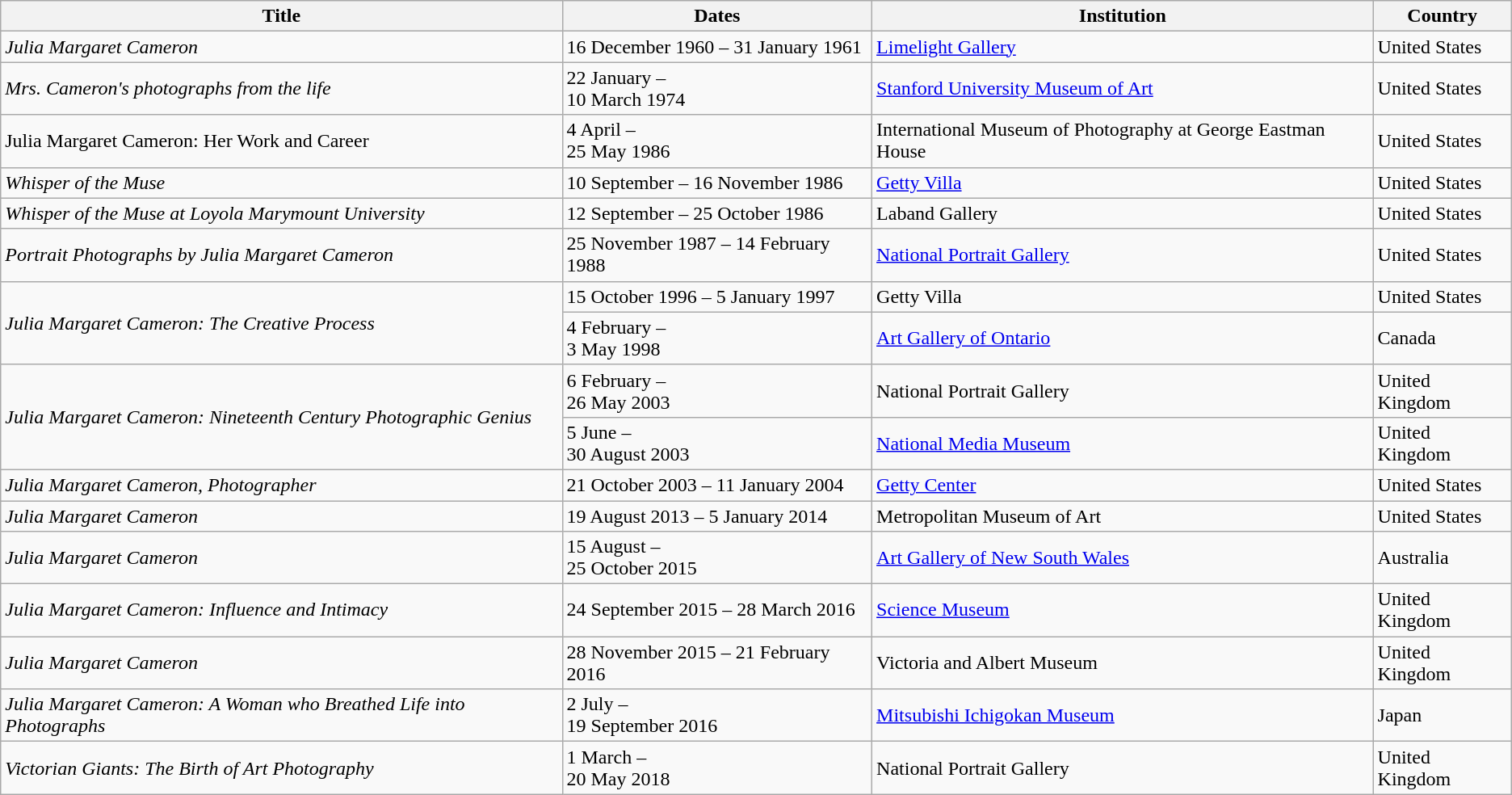<table class="wikitable sortable">
<tr>
<th>Title</th>
<th>Dates</th>
<th>Institution</th>
<th>Country</th>
</tr>
<tr>
<td><em>Julia Margaret Cameron</em></td>
<td>16 December 1960 – 31 January 1961</td>
<td><a href='#'>Limelight Gallery</a></td>
<td>United States</td>
</tr>
<tr>
<td><em>Mrs. Cameron's photographs from the life</em></td>
<td>22 January –<br>10 March 1974</td>
<td><a href='#'>Stanford University Museum of Art</a></td>
<td>United States</td>
</tr>
<tr>
<td>Julia Margaret Cameron: Her Work and Career</td>
<td>4 April –<br>25 May 1986</td>
<td>International Museum of Photography at George Eastman House</td>
<td>United States</td>
</tr>
<tr>
<td><em>Whisper of the Muse</em></td>
<td>10 September – 16 November 1986</td>
<td><a href='#'>Getty Villa</a></td>
<td>United States</td>
</tr>
<tr>
<td><em>Whisper of the Muse at Loyola Marymount University</em></td>
<td>12 September – 25 October 1986</td>
<td>Laband Gallery</td>
<td>United States</td>
</tr>
<tr>
<td><em>Portrait Photographs by Julia Margaret Cameron</em></td>
<td>25 November 1987 – 14 February 1988</td>
<td><a href='#'>National Portrait Gallery</a></td>
<td>United States</td>
</tr>
<tr>
<td rowspan="2"><em>Julia Margaret Cameron: The Creative Process</em></td>
<td>15 October 1996 – 5 January 1997</td>
<td>Getty Villa</td>
<td>United States</td>
</tr>
<tr>
<td>4 February –<br>3 May 1998</td>
<td><a href='#'>Art Gallery of Ontario</a></td>
<td>Canada</td>
</tr>
<tr>
<td rowspan="2"><em>Julia Margaret Cameron: Nineteenth Century Photographic Genius</em></td>
<td>6 February –<br>26 May 2003</td>
<td>National Portrait Gallery</td>
<td>United Kingdom</td>
</tr>
<tr>
<td>5 June –<br>30 August 2003</td>
<td><a href='#'>National Media Museum</a></td>
<td>United Kingdom</td>
</tr>
<tr>
<td><em>Julia Margaret Cameron, Photographer</em></td>
<td>21 October 2003 – 11 January 2004</td>
<td><a href='#'>Getty Center</a></td>
<td>United States</td>
</tr>
<tr>
<td><em>Julia Margaret Cameron</em></td>
<td>19 August 2013 – 5 January 2014</td>
<td>Metropolitan Museum of Art</td>
<td>United States</td>
</tr>
<tr>
<td><em>Julia Margaret Cameron</em></td>
<td>15 August –<br>25 October 2015</td>
<td><a href='#'>Art Gallery of New South Wales</a></td>
<td>Australia</td>
</tr>
<tr>
<td><em>Julia Margaret Cameron: Influence and Intimacy</em></td>
<td>24 September 2015 – 28 March 2016</td>
<td><a href='#'>Science Museum</a></td>
<td>United Kingdom</td>
</tr>
<tr>
<td><em>Julia Margaret Cameron</em></td>
<td>28 November 2015 – 21 February 2016</td>
<td>Victoria and Albert Museum</td>
<td>United Kingdom</td>
</tr>
<tr>
<td><em>Julia Margaret Cameron: A Woman who Breathed Life into Photographs</em></td>
<td>2 July –<br>19 September 2016</td>
<td><a href='#'>Mitsubishi Ichigokan Museum</a></td>
<td>Japan</td>
</tr>
<tr>
<td><em>Victorian Giants: The Birth of Art Photography</em></td>
<td>1 March –<br>20 May 2018</td>
<td>National Portrait Gallery</td>
<td>United Kingdom</td>
</tr>
</table>
